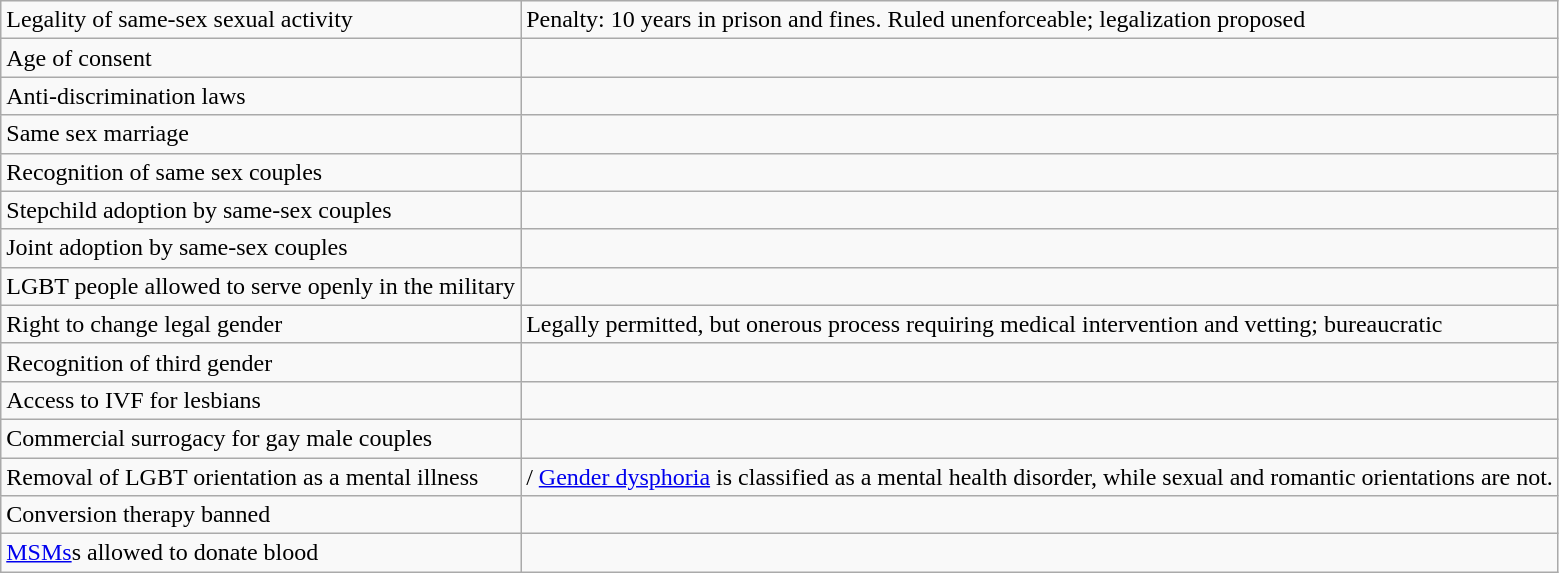<table class="wikitable">
<tr>
<td>Legality of same-sex sexual activity</td>
<td> Penalty: 10 years in prison and fines. Ruled unenforceable; legalization proposed</td>
</tr>
<tr>
<td>Age of consent</td>
<td></td>
</tr>
<tr>
<td>Anti-discrimination laws</td>
<td></td>
</tr>
<tr>
<td>Same sex marriage</td>
<td></td>
</tr>
<tr>
<td>Recognition of same sex couples</td>
<td></td>
</tr>
<tr>
<td>Stepchild adoption by same-sex couples</td>
<td></td>
</tr>
<tr>
<td>Joint adoption by same-sex couples</td>
<td></td>
</tr>
<tr>
<td>LGBT people allowed to serve openly in the military</td>
<td></td>
</tr>
<tr>
<td>Right to change legal gender</td>
<td> Legally permitted, but onerous process requiring medical intervention and vetting; bureaucratic</td>
</tr>
<tr>
<td>Recognition of third gender</td>
<td></td>
</tr>
<tr>
<td>Access to IVF for lesbians</td>
<td></td>
</tr>
<tr>
<td>Commercial surrogacy for gay male couples</td>
<td></td>
</tr>
<tr>
<td>Removal of LGBT orientation as a mental illness</td>
<td> /  <a href='#'>Gender dysphoria</a> is classified as a mental health disorder, while sexual and romantic orientations are not.</td>
</tr>
<tr>
<td>Conversion therapy banned</td>
<td></td>
</tr>
<tr>
<td><a href='#'>MSMs</a>s allowed to donate blood</td>
<td></td>
</tr>
</table>
